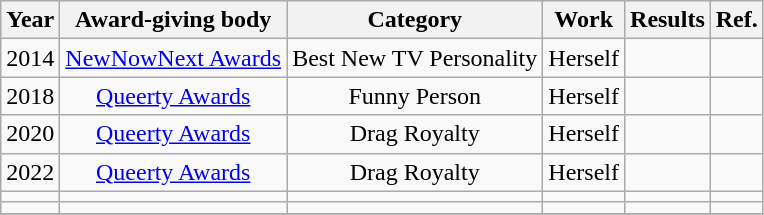<table class="wikitable sortable" >
<tr>
<th>Year</th>
<th>Award-giving body</th>
<th>Category</th>
<th>Work</th>
<th>Results</th>
<th>Ref.</th>
</tr>
<tr>
<td style="text-align:center">2014</td>
<td style="text-align:center"><a href='#'>NewNowNext Awards</a></td>
<td style="text-align:center">Best New TV Personality</td>
<td style="text-align:center">Herself</td>
<td></td>
<td style="text-align:center"></td>
</tr>
<tr>
<td style="text-align:center">2018</td>
<td style="text-align:center"><a href='#'>Queerty Awards</a></td>
<td style="text-align:center">Funny Person</td>
<td style="text-align:center">Herself</td>
<td></td>
<td style="text-align:center"></td>
</tr>
<tr>
<td style="text-align:center">2020</td>
<td style="text-align:center"><a href='#'>Queerty Awards</a></td>
<td style="text-align:center">Drag Royalty</td>
<td style="text-align:center">Herself</td>
<td></td>
<td style="text-align:center"></td>
</tr>
<tr>
<td style="text-align:center">2022</td>
<td style="text-align:center"><a href='#'>Queerty Awards</a></td>
<td style="text-align:center">Drag Royalty</td>
<td style="text-align:center">Herself</td>
<td></td>
<td style="text-align:center"></td>
</tr>
<tr>
<td></td>
<td></td>
<td></td>
<td></td>
<td></td>
<td></td>
</tr>
<tr>
<td></td>
<td></td>
<td></td>
<td></td>
<td></td>
<td></td>
</tr>
<tr>
</tr>
</table>
